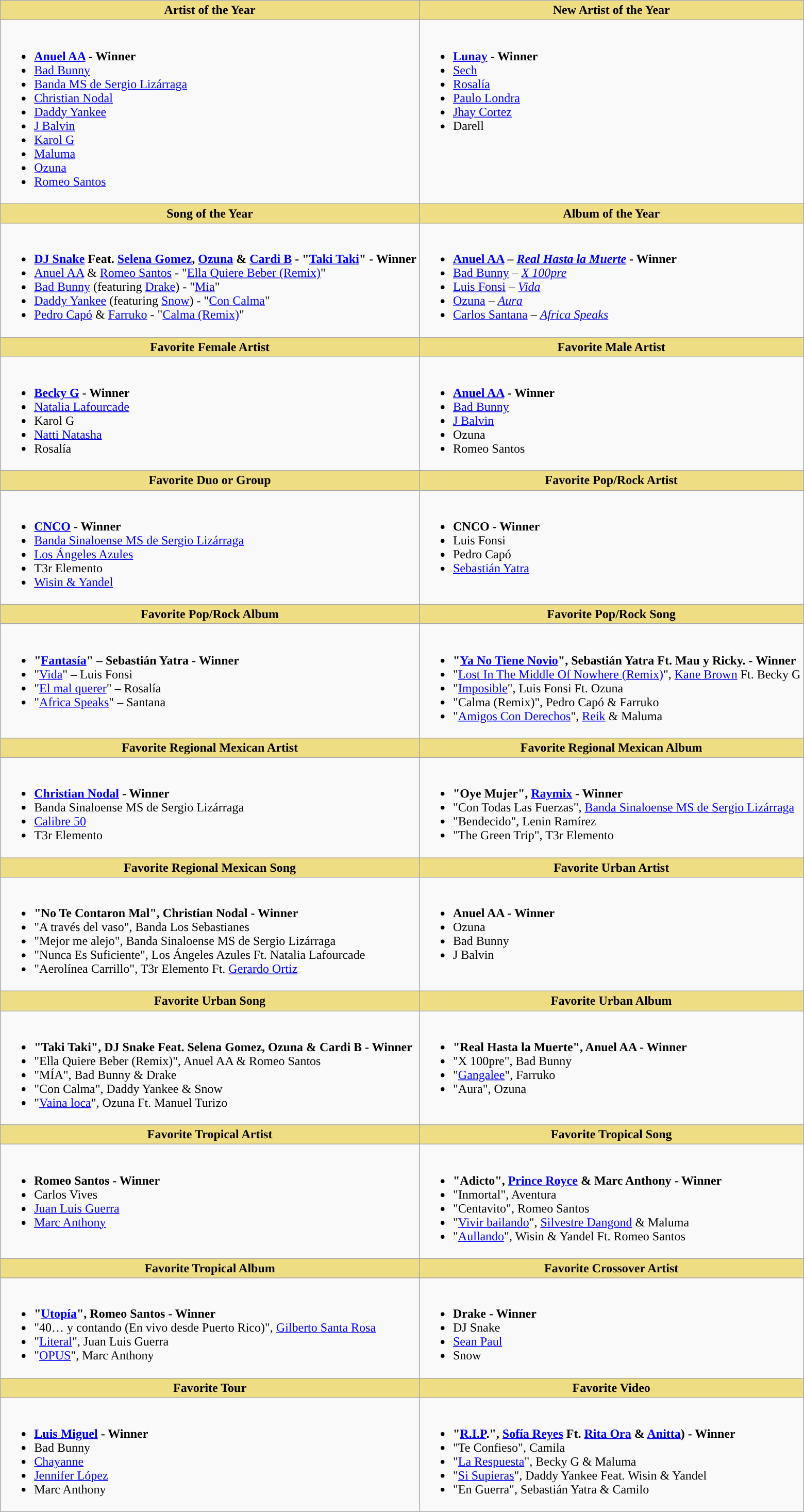<table class=wikitable style="width="150%">
<tr>
<th style="background:#EEDD82;" ! style="width="50%">Artist of the Year</th>
<th style="background:#EEDD82;" ! style="width="50%">New Artist of the Year</th>
</tr>
<tr>
<td valign="top"><br><ul><li><strong><a href='#'>Anuel AA</a> - Winner</strong></li><li><a href='#'>Bad Bunny</a></li><li><a href='#'>Banda MS de Sergio Lizárraga</a></li><li><a href='#'>Christian Nodal</a></li><li><a href='#'>Daddy Yankee</a></li><li><a href='#'>J Balvin</a></li><li><a href='#'>Karol G</a></li><li><a href='#'>Maluma</a></li><li><a href='#'>Ozuna</a></li><li><a href='#'>Romeo Santos</a></li></ul></td>
<td valign="top"><br><ul><li><strong><a href='#'>Lunay</a> - Winner</strong></li><li><a href='#'>Sech</a></li><li><a href='#'>Rosalía</a></li><li><a href='#'>Paulo Londra</a></li><li><a href='#'>Jhay Cortez</a></li><li>Darell</li></ul></td>
</tr>
<tr>
<th style="background:#EEDD82;" ! style="width="50%">Song of the Year</th>
<th style="background:#EEDD82;" ! style="width="50%">Album of the Year</th>
</tr>
<tr>
<td valign="top"><br><ul><li><strong><a href='#'>DJ Snake</a> Feat. <a href='#'>Selena Gomez</a>, <a href='#'>Ozuna</a> & <a href='#'>Cardi B</a> - "<a href='#'>Taki Taki</a>" - Winner</strong></li><li><a href='#'>Anuel AA</a> & <a href='#'>Romeo Santos</a> - "<a href='#'>Ella Quiere Beber (Remix)</a>"</li><li><a href='#'>Bad Bunny</a> (featuring <a href='#'>Drake</a>) - "<a href='#'>Mia</a>"</li><li><a href='#'>Daddy Yankee</a> (featuring <a href='#'>Snow</a>) - "<a href='#'>Con Calma</a>"</li><li><a href='#'>Pedro Capó</a> & <a href='#'>Farruko</a> - "<a href='#'>Calma (Remix)</a>"</li></ul></td>
<td valign="top"><br><ul><li><strong><a href='#'>Anuel AA</a> – <em><a href='#'>Real Hasta la Muerte</a></em> - Winner</strong></li><li><a href='#'>Bad Bunny</a> – <em><a href='#'>X 100pre</a></em></li><li><a href='#'>Luis Fonsi</a> – <em><a href='#'>Vida</a></em></li><li><a href='#'>Ozuna</a> – <em><a href='#'>Aura</a></em></li><li><a href='#'>Carlos Santana</a> – <em><a href='#'>Africa Speaks</a></em></li></ul></td>
</tr>
<tr>
<th style="background:#EEDD82;" ! style="width="50%">Favorite Female Artist</th>
<th style="background:#EEDD82;" ! style="width="50%">Favorite Male Artist</th>
</tr>
<tr>
<td valign="top"><br><ul><li><strong><a href='#'>Becky G</a> - Winner</strong></li><li><a href='#'>Natalia Lafourcade</a></li><li>Karol G</li><li><a href='#'>Natti Natasha</a></li><li>Rosalía</li></ul></td>
<td valign="top"><br><ul><li><strong><a href='#'>Anuel AA</a> - Winner</strong></li><li><a href='#'>Bad Bunny</a></li><li><a href='#'>J Balvin</a></li><li>Ozuna</li><li>Romeo Santos</li></ul></td>
</tr>
<tr>
<th style="background:#EEDD82;" ! style="width="50%">Favorite Duo or Group</th>
<th style="background:#EEDD82;" ! style="width="50%">Favorite Pop/Rock Artist</th>
</tr>
<tr>
<td valign="top"><br><ul><li><strong><a href='#'>CNCO</a> - Winner</strong></li><li><a href='#'>Banda Sinaloense MS de Sergio Lizárraga</a></li><li><a href='#'>Los Ángeles Azules</a></li><li>T3r Elemento</li><li><a href='#'>Wisin & Yandel</a></li></ul></td>
<td valign="top"><br><ul><li><strong>CNCO - Winner</strong></li><li>Luis Fonsi</li><li>Pedro Capó</li><li><a href='#'>Sebastián Yatra</a></li></ul></td>
</tr>
<tr>
<th style="background:#EEDD82;" ! style="width="50%">Favorite Pop/Rock Album</th>
<th style="background:#EEDD82;" ! style="width="50%">Favorite Pop/Rock Song</th>
</tr>
<tr>
<td valign="top"><br><ul><li><strong>"<a href='#'>Fantasía</a>" – Sebastián Yatra - Winner</strong></li><li>"<a href='#'>Vida</a>" – Luis Fonsi</li><li>"<a href='#'>El mal querer</a>" – Rosalía</li><li>"<a href='#'>Africa Speaks</a>" – Santana</li></ul></td>
<td valign="top"><br><ul><li><strong>"<a href='#'>Ya No Tiene Novio</a>", Sebastián Yatra Ft. Mau y Ricky. - Winner</strong></li><li>"<a href='#'>Lost In The Middle Of Nowhere (Remix)</a>", <a href='#'>Kane Brown</a> Ft. Becky G</li><li>"<a href='#'>Imposible</a>", Luis Fonsi Ft. Ozuna</li><li>"Calma (Remix)", Pedro Capó & Farruko</li><li>"<a href='#'>Amigos Con Derechos</a>", <a href='#'>Reik</a> & Maluma</li></ul></td>
</tr>
<tr>
<th style="background:#EEDD82;" ! style="width="50%">Favorite Regional Mexican Artist</th>
<th style="background:#EEDD82;" ! style="width="50%">Favorite Regional Mexican Album</th>
</tr>
<tr>
<td valign="top"><br><ul><li><strong><a href='#'>Christian Nodal</a> - Winner</strong></li><li>Banda Sinaloense MS de Sergio Lizárraga</li><li><a href='#'>Calibre 50</a></li><li>T3r Elemento</li></ul></td>
<td valign="top"><br><ul><li><strong>"Oye Mujer", <a href='#'>Raymix</a> - Winner</strong></li><li>"Con Todas Las Fuerzas", <a href='#'>Banda Sinaloense MS de Sergio Lizárraga</a></li><li>"Bendecido", Lenin Ramírez</li><li>"The Green Trip", T3r Elemento</li></ul></td>
</tr>
<tr>
<th style="background:#EEDD82;" ! style="width="50%">Favorite Regional Mexican Song</th>
<th style="background:#EEDD82;" ! style="width="50%">Favorite Urban Artist</th>
</tr>
<tr>
<td valign="top"><br><ul><li><strong>"No Te Contaron Mal", Christian Nodal - Winner</strong></li><li>"A través del vaso", Banda Los Sebastianes</li><li>"Mejor me alejo", Banda Sinaloense MS de Sergio Lizárraga</li><li>"Nunca Es Suficiente", Los Ángeles Azules Ft. Natalia Lafourcade</li><li>"Aerolínea Carrillo", T3r Elemento Ft. <a href='#'>Gerardo Ortiz</a></li></ul></td>
<td valign="top"><br><ul><li><strong>Anuel AA - Winner</strong></li><li>Ozuna</li><li>Bad Bunny</li><li>J Balvin</li></ul></td>
</tr>
<tr>
<th style="background:#EEDD82;" ! style="width="50%">Favorite Urban Song</th>
<th style="background:#EEDD82;" ! style="width="50%">Favorite Urban Album</th>
</tr>
<tr>
<td valign="top"><br><ul><li><strong>"Taki Taki", DJ Snake Feat. Selena Gomez, Ozuna & Cardi B - Winner</strong></li><li>"Ella Quiere Beber (Remix)", Anuel AA & Romeo Santos</li><li>"MÍA", Bad Bunny & Drake</li><li>"Con Calma", Daddy Yankee & Snow</li><li>"<a href='#'>Vaina loca</a>", Ozuna Ft. Manuel Turizo</li></ul></td>
<td valign="top"><br><ul><li><strong>"Real Hasta la Muerte", Anuel AA - Winner</strong></li><li>"X 100pre", Bad Bunny</li><li>"<a href='#'>Gangalee</a>", Farruko</li><li>"Aura", Ozuna</li></ul></td>
</tr>
<tr>
<th style="background:#EEDD82;" ! style="width="50%">Favorite Tropical Artist</th>
<th style="background:#EEDD82;" ! style="width="50%">Favorite Tropical Song</th>
</tr>
<tr>
<td valign="top"><br><ul><li><strong>Romeo Santos - Winner</strong></li><li>Carlos Vives</li><li><a href='#'>Juan Luis Guerra</a></li><li><a href='#'>Marc Anthony</a></li></ul></td>
<td valign="top"><br><ul><li><strong>"Adicto", <a href='#'>Prince Royce</a> & Marc Anthony - Winner</strong></li><li>"Inmortal", Aventura</li><li>"Centavito", Romeo Santos</li><li>"<a href='#'>Vivir bailando</a>", <a href='#'>Silvestre Dangond</a> & Maluma</li><li>"<a href='#'>Aullando</a>", Wisin & Yandel Ft. Romeo Santos</li></ul></td>
</tr>
<tr>
<th style="background:#EEDD82;" ! style="width="50%">Favorite Tropical Album</th>
<th style="background:#EEDD82;" ! style="width="50%">Favorite Crossover Artist</th>
</tr>
<tr>
<td valign="top"><br><ul><li><strong>"<a href='#'>Utopía</a>", Romeo Santos - Winner</strong></li><li>"40… y contando (En vivo desde Puerto Rico)", <a href='#'>Gilberto Santa Rosa</a></li><li>"<a href='#'>Literal</a>", Juan Luis Guerra</li><li>"<a href='#'>OPUS</a>", Marc Anthony</li></ul></td>
<td valign="top"><br><ul><li><strong>Drake - Winner</strong></li><li>DJ Snake</li><li><a href='#'>Sean Paul</a></li><li>Snow</li></ul></td>
</tr>
<tr>
<th style="background:#EEDD82;" ! style="width="50%">Favorite Tour</th>
<th style="background:#EEDD82;" ! style="width="50%">Favorite Video</th>
</tr>
<tr>
<td valign="top"><br><ul><li><strong><a href='#'>Luis Miguel</a> - Winner</strong></li><li>Bad Bunny</li><li><a href='#'>Chayanne</a></li><li><a href='#'>Jennifer López</a></li><li>Marc Anthony</li></ul></td>
<td valign="top"><br><ul><li><strong>"<a href='#'>R.I.P</a>.", <a href='#'>Sofía Reyes</a> Ft. <a href='#'>Rita Ora</a> & <a href='#'>Anitta</a>) - Winner</strong></li><li>"Te Confieso", Camila</li><li>"<a href='#'>La Respuesta</a>", Becky G & Maluma</li><li>"<a href='#'>Si Supieras</a>", Daddy Yankee Feat. Wisin & Yandel</li><li>"En Guerra", Sebastián Yatra & Camilo</li></ul></td>
</tr>
</table>
